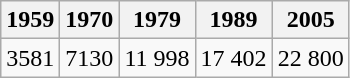<table class="wikitable">
<tr>
<th>1959</th>
<th>1970</th>
<th>1979</th>
<th>1989</th>
<th>2005</th>
</tr>
<tr>
<td>3581</td>
<td>7130</td>
<td>11 998</td>
<td>17 402</td>
<td>22 800</td>
</tr>
</table>
